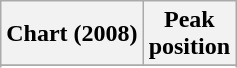<table class="wikitable sortable plainrowheaders">
<tr>
<th>Chart (2008)</th>
<th>Peak<br>position</th>
</tr>
<tr>
</tr>
<tr>
</tr>
<tr>
</tr>
<tr>
</tr>
<tr>
</tr>
</table>
